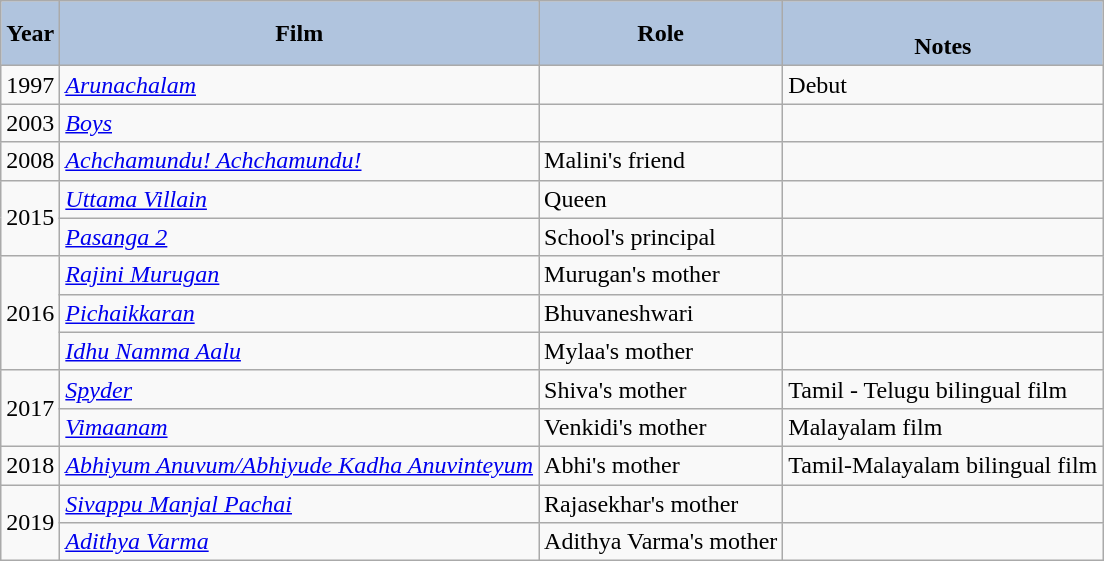<table class="wikitable">
<tr style="text-align:center;">
<th style="background:#B0C4DE;">Year</th>
<th style="background:#B0C4DE;">Film</th>
<th style="background:#B0C4DE;">Role</th>
<th style="background:#B0C4DE;"><br>Notes</th>
</tr>
<tr>
<td>1997</td>
<td><em><a href='#'>Arunachalam</a></em></td>
<td></td>
<td>Debut</td>
</tr>
<tr>
<td>2003</td>
<td><em><a href='#'>Boys</a></em></td>
<td></td>
<td></td>
</tr>
<tr>
<td>2008</td>
<td><em><a href='#'>Achchamundu! Achchamundu!</a></em></td>
<td>Malini's friend</td>
<td></td>
</tr>
<tr>
<td rowspan="2">2015</td>
<td><em><a href='#'>Uttama Villain</a></em></td>
<td>Queen</td>
<td></td>
</tr>
<tr>
<td><em><a href='#'>Pasanga 2</a></em></td>
<td>School's principal</td>
<td></td>
</tr>
<tr>
<td rowspan="3">2016</td>
<td><em><a href='#'>Rajini Murugan</a></em></td>
<td>Murugan's mother</td>
<td></td>
</tr>
<tr>
<td><em><a href='#'>Pichaikkaran</a></em></td>
<td>Bhuvaneshwari</td>
<td></td>
</tr>
<tr>
<td><em><a href='#'>Idhu Namma Aalu</a></em></td>
<td>Mylaa's mother</td>
<td></td>
</tr>
<tr>
<td rowspan="2">2017</td>
<td><em><a href='#'>Spyder</a></em></td>
<td>Shiva's mother</td>
<td>Tamil - Telugu bilingual film</td>
</tr>
<tr>
<td><em><a href='#'>Vimaanam</a></em></td>
<td>Venkidi's mother</td>
<td>Malayalam film</td>
</tr>
<tr>
<td>2018</td>
<td><em><a href='#'>Abhiyum Anuvum/Abhiyude Kadha Anuvinteyum</a></em></td>
<td>Abhi's mother</td>
<td>Tamil-Malayalam bilingual film</td>
</tr>
<tr>
<td rowspan="2">2019</td>
<td><em><a href='#'>Sivappu Manjal Pachai</a></em></td>
<td>Rajasekhar's mother</td>
<td></td>
</tr>
<tr>
<td><em><a href='#'>Adithya Varma</a></em></td>
<td>Adithya Varma's mother</td>
<td></td>
</tr>
</table>
